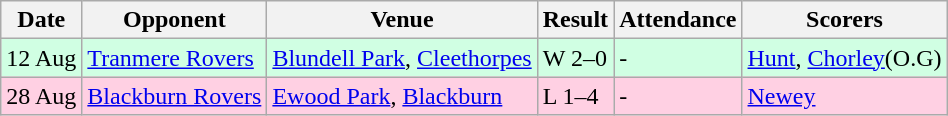<table class="wikitable">
<tr>
<th>Date</th>
<th>Opponent</th>
<th>Venue</th>
<th>Result</th>
<th>Attendance</th>
<th>Scorers</th>
</tr>
<tr style="background: #d0ffe3;">
<td>12 Aug</td>
<td><a href='#'>Tranmere Rovers</a></td>
<td><a href='#'>Blundell Park</a>, <a href='#'>Cleethorpes</a></td>
<td>W 2–0</td>
<td>-</td>
<td><a href='#'>Hunt</a>, <a href='#'>Chorley</a>(O.G)</td>
</tr>
<tr style="background: #ffd0e3;">
<td>28 Aug</td>
<td><a href='#'>Blackburn Rovers</a></td>
<td><a href='#'>Ewood Park</a>, <a href='#'>Blackburn</a></td>
<td>L 1–4</td>
<td>-</td>
<td><a href='#'>Newey</a></td>
</tr>
</table>
